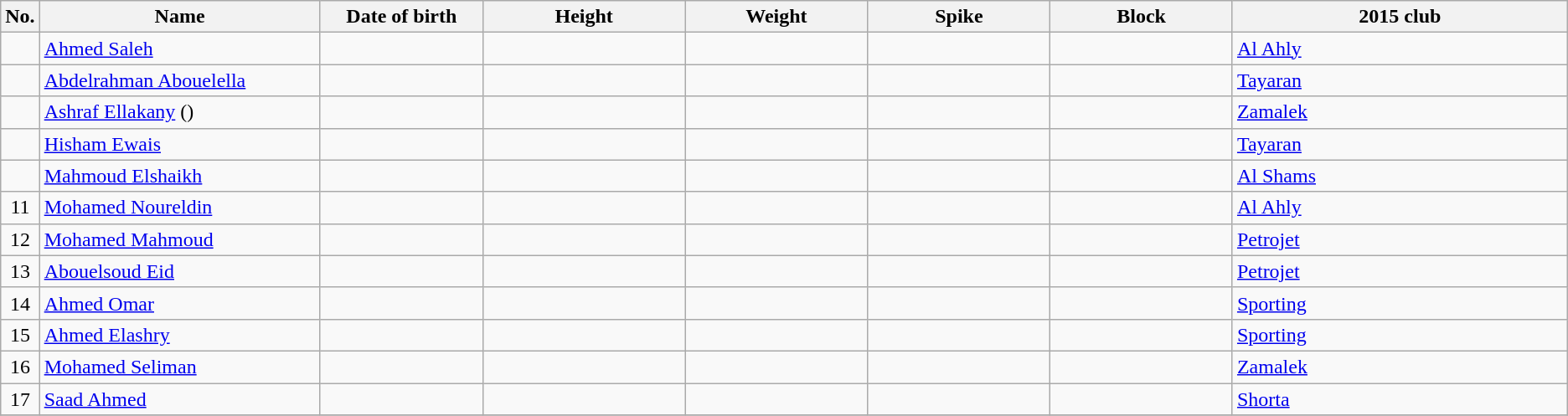<table class="wikitable sortable" style="font-size:100%; text-align:center;">
<tr>
<th>No.</th>
<th style="width:14em">Name</th>
<th style="width:8em">Date of birth</th>
<th style="width:10em">Height</th>
<th style="width:9em">Weight</th>
<th style="width:9em">Spike</th>
<th style="width:9em">Block</th>
<th style="width:17em">2015 club</th>
</tr>
<tr>
<td></td>
<td align=left><a href='#'>Ahmed Saleh</a></td>
<td align=right></td>
<td></td>
<td></td>
<td></td>
<td></td>
<td align=left> <a href='#'>Al Ahly</a></td>
</tr>
<tr>
<td></td>
<td align=left><a href='#'>Abdelrahman Abouelella</a></td>
<td align=right></td>
<td></td>
<td></td>
<td></td>
<td></td>
<td align=left> <a href='#'>Tayaran</a></td>
</tr>
<tr>
<td></td>
<td align=left><a href='#'>Ashraf Ellakany</a> ()</td>
<td align=right></td>
<td></td>
<td></td>
<td></td>
<td></td>
<td align=left> <a href='#'>Zamalek</a></td>
</tr>
<tr>
<td></td>
<td align=left><a href='#'>Hisham Ewais</a></td>
<td align=right></td>
<td></td>
<td></td>
<td></td>
<td></td>
<td align=left> <a href='#'>Tayaran</a></td>
</tr>
<tr>
<td></td>
<td align=left><a href='#'>Mahmoud Elshaikh</a></td>
<td align=right></td>
<td></td>
<td></td>
<td></td>
<td></td>
<td align=left> <a href='#'>Al Shams</a></td>
</tr>
<tr>
<td>11</td>
<td align=left><a href='#'>Mohamed Noureldin</a></td>
<td align=right></td>
<td></td>
<td></td>
<td></td>
<td></td>
<td align=left> <a href='#'>Al Ahly</a></td>
</tr>
<tr>
<td>12</td>
<td align=left><a href='#'>Mohamed Mahmoud</a></td>
<td align=right></td>
<td></td>
<td></td>
<td></td>
<td></td>
<td align=left> <a href='#'>Petrojet</a></td>
</tr>
<tr>
<td>13</td>
<td align=left><a href='#'>Abouelsoud Eid</a></td>
<td align=right></td>
<td></td>
<td></td>
<td></td>
<td></td>
<td align=left> <a href='#'>Petrojet</a></td>
</tr>
<tr>
<td>14</td>
<td align=left><a href='#'>Ahmed Omar</a></td>
<td align=right></td>
<td></td>
<td></td>
<td></td>
<td></td>
<td align=left> <a href='#'>Sporting</a></td>
</tr>
<tr>
<td>15</td>
<td align=left><a href='#'>Ahmed Elashry</a></td>
<td align=right></td>
<td></td>
<td></td>
<td></td>
<td></td>
<td align=left> <a href='#'>Sporting</a></td>
</tr>
<tr>
<td>16</td>
<td align=left><a href='#'>Mohamed Seliman</a></td>
<td align=right></td>
<td></td>
<td></td>
<td></td>
<td></td>
<td align=left> <a href='#'>Zamalek</a></td>
</tr>
<tr>
<td>17</td>
<td align=left><a href='#'>Saad Ahmed</a></td>
<td align=right></td>
<td></td>
<td></td>
<td></td>
<td></td>
<td align=left> <a href='#'>Shorta</a></td>
</tr>
<tr>
</tr>
</table>
